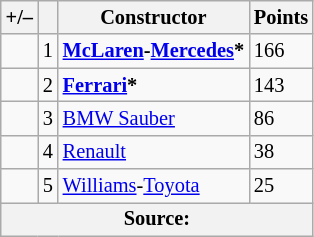<table class="wikitable" style="font-size: 85%;">
<tr>
<th>+/–</th>
<th></th>
<th>Constructor</th>
<th>Points</th>
</tr>
<tr>
<td></td>
<td align="center">1</td>
<td> <strong><a href='#'>McLaren</a>-<a href='#'>Mercedes</a>*</strong></td>
<td>166</td>
</tr>
<tr>
<td></td>
<td align="center">2</td>
<td> <strong><a href='#'>Ferrari</a>*</strong></td>
<td>143</td>
</tr>
<tr>
<td></td>
<td align="center">3</td>
<td> <a href='#'>BMW Sauber</a></td>
<td>86</td>
</tr>
<tr>
<td></td>
<td align="center">4</td>
<td> <a href='#'>Renault</a></td>
<td>38</td>
</tr>
<tr>
<td></td>
<td align="center">5</td>
<td> <a href='#'>Williams</a>-<a href='#'>Toyota</a></td>
<td>25</td>
</tr>
<tr>
<th colspan=4>Source:</th>
</tr>
</table>
